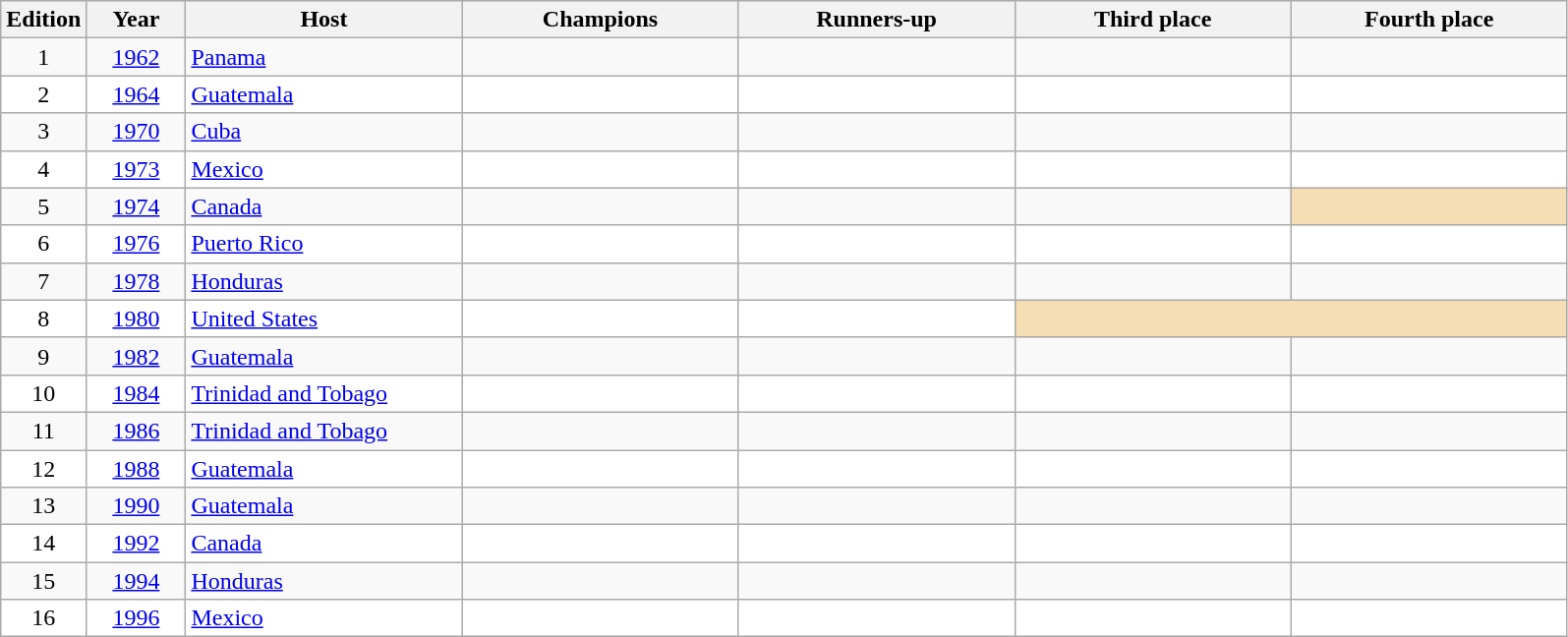<table class="wikitable">
<tr>
<th width="5">Edition</th>
<th width="60">Year</th>
<th width="180">Host</th>
<th width="180">Champions</th>
<th width="180">Runners-up</th>
<th width="180">Third place</th>
<th width="180">Fourth place</th>
</tr>
<tr>
<td align="center">1</td>
<td align="center"><a href='#'>1962</a></td>
<td> <a href='#'>Panama</a></td>
<td></td>
<td></td>
<td></td>
<td></td>
</tr>
<tr bgcolor="FFFFFF">
<td align="center">2</td>
<td align="center"><a href='#'>1964</a></td>
<td> <a href='#'>Guatemala</a></td>
<td></td>
<td></td>
<td></td>
<td></td>
</tr>
<tr>
<td align="center">3</td>
<td align="center"><a href='#'>1970</a></td>
<td> <a href='#'>Cuba</a></td>
<td></td>
<td></td>
<td></td>
<td></td>
</tr>
<tr bgcolor="FFFFFF">
<td align="center">4</td>
<td align="center"><a href='#'>1973</a></td>
<td> <a href='#'>Mexico</a></td>
<td></td>
<td></td>
<td></td>
<td></td>
</tr>
<tr>
<td align="center">5</td>
<td align="center"><a href='#'>1974</a></td>
<td> <a href='#'>Canada</a></td>
<td></td>
<td></td>
<td></td>
<td bgcolor="wheat"></td>
</tr>
<tr bgcolor="FFFFFF">
<td align="center">6</td>
<td align="center"><a href='#'>1976</a></td>
<td> <a href='#'>Puerto Rico</a></td>
<td></td>
<td></td>
<td></td>
<td></td>
</tr>
<tr>
<td align="center">7</td>
<td align="center"><a href='#'>1978</a></td>
<td> <a href='#'>Honduras</a></td>
<td></td>
<td></td>
<td></td>
<td></td>
</tr>
<tr bgcolor="FFFFFF">
<td align="center">8</td>
<td align="center"><a href='#'>1980</a></td>
<td> <a href='#'>United States</a></td>
<td></td>
<td></td>
<td colspan="2" & bgcolor="wheat"></td>
</tr>
<tr>
<td align="center">9</td>
<td align="center"><a href='#'>1982</a></td>
<td> <a href='#'>Guatemala</a></td>
<td></td>
<td></td>
<td></td>
<td></td>
</tr>
<tr bgcolor="FFFFFF">
<td align="center">10</td>
<td align="center"><a href='#'>1984</a></td>
<td> <a href='#'>Trinidad and Tobago</a></td>
<td></td>
<td></td>
<td></td>
<td></td>
</tr>
<tr>
<td align="center">11</td>
<td align="center"><a href='#'>1986</a></td>
<td> <a href='#'>Trinidad and Tobago</a></td>
<td></td>
<td></td>
<td></td>
<td></td>
</tr>
<tr bgcolor="FFFFFF">
<td align="center">12</td>
<td align="center"><a href='#'>1988</a></td>
<td> <a href='#'>Guatemala</a></td>
<td></td>
<td></td>
<td></td>
<td></td>
</tr>
<tr>
<td align="center">13</td>
<td align="center"><a href='#'>1990</a></td>
<td> <a href='#'>Guatemala</a></td>
<td></td>
<td></td>
<td></td>
<td></td>
</tr>
<tr bgcolor="FFFFFF">
<td align="center">14</td>
<td align="center"><a href='#'>1992</a></td>
<td> <a href='#'>Canada</a></td>
<td></td>
<td></td>
<td></td>
<td></td>
</tr>
<tr>
<td align="center">15</td>
<td align="center"><a href='#'>1994</a></td>
<td> <a href='#'>Honduras</a></td>
<td></td>
<td></td>
<td></td>
<td></td>
</tr>
<tr bgcolor="FFFFFF">
<td align="center">16</td>
<td align="center"><a href='#'>1996</a></td>
<td> <a href='#'>Mexico</a></td>
<td></td>
<td></td>
<td></td>
<td></td>
</tr>
</table>
